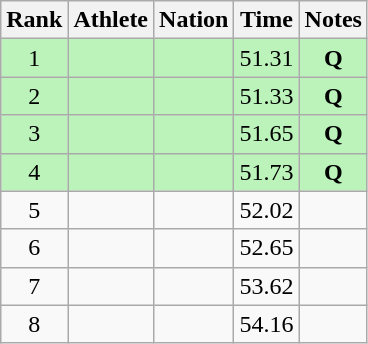<table class="wikitable sortable" style="text-align:center">
<tr>
<th>Rank</th>
<th>Athlete</th>
<th>Nation</th>
<th>Time</th>
<th>Notes</th>
</tr>
<tr bgcolor=#bbf3bb>
<td>1</td>
<td align=left></td>
<td align=left></td>
<td>51.31</td>
<td><strong>Q</strong></td>
</tr>
<tr bgcolor=#bbf3bb>
<td>2</td>
<td align=left></td>
<td align=left></td>
<td>51.33</td>
<td><strong>Q</strong></td>
</tr>
<tr bgcolor=#bbf3bb>
<td>3</td>
<td align=left></td>
<td align=left></td>
<td>51.65</td>
<td><strong>Q</strong></td>
</tr>
<tr bgcolor=#bbf3bb>
<td>4</td>
<td align=left></td>
<td align=left></td>
<td>51.73</td>
<td><strong>Q</strong></td>
</tr>
<tr>
<td>5</td>
<td align=left></td>
<td align=left></td>
<td>52.02</td>
<td></td>
</tr>
<tr>
<td>6</td>
<td align=left></td>
<td align=left></td>
<td>52.65</td>
<td></td>
</tr>
<tr>
<td>7</td>
<td align=left></td>
<td align=left></td>
<td>53.62</td>
<td></td>
</tr>
<tr>
<td>8</td>
<td align=left></td>
<td align=left></td>
<td>54.16</td>
<td></td>
</tr>
</table>
